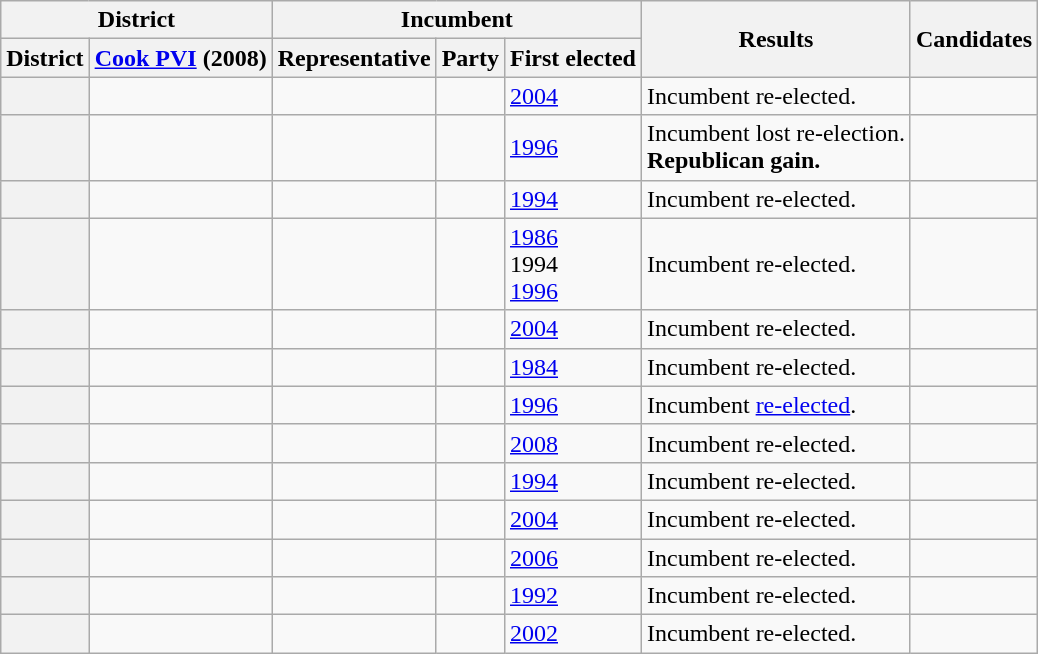<table class="wikitable sortable">
<tr>
<th colspan=2>District</th>
<th colspan=3>Incumbent</th>
<th rowspan=2>Results</th>
<th rowspan=2>Candidates</th>
</tr>
<tr valign=bottom>
<th>District</th>
<th><a href='#'>Cook PVI</a> (2008)</th>
<th>Representative</th>
<th>Party</th>
<th>First elected</th>
</tr>
<tr>
<th></th>
<td></td>
<td></td>
<td></td>
<td><a href='#'>2004</a></td>
<td>Incumbent re-elected.</td>
<td nowrap></td>
</tr>
<tr>
<th></th>
<td></td>
<td></td>
<td></td>
<td><a href='#'>1996</a></td>
<td>Incumbent lost re-election.<br><strong>Republican gain.</strong></td>
<td nowrap></td>
</tr>
<tr>
<th></th>
<td></td>
<td></td>
<td></td>
<td><a href='#'>1994</a></td>
<td>Incumbent re-elected.</td>
<td nowrap></td>
</tr>
<tr>
<th></th>
<td></td>
<td></td>
<td></td>
<td><a href='#'>1986</a><br>1994 <br><a href='#'>1996</a></td>
<td>Incumbent re-elected.</td>
<td nowrap></td>
</tr>
<tr>
<th></th>
<td></td>
<td></td>
<td></td>
<td><a href='#'>2004</a></td>
<td>Incumbent re-elected.</td>
<td nowrap></td>
</tr>
<tr>
<th></th>
<td></td>
<td></td>
<td></td>
<td><a href='#'>1984</a></td>
<td>Incumbent re-elected.</td>
<td nowrap></td>
</tr>
<tr>
<th></th>
<td></td>
<td></td>
<td></td>
<td><a href='#'>1996</a></td>
<td>Incumbent <a href='#'>re-elected</a>.</td>
<td nowrap></td>
</tr>
<tr>
<th></th>
<td></td>
<td></td>
<td></td>
<td><a href='#'>2008</a></td>
<td>Incumbent re-elected.</td>
<td nowrap></td>
</tr>
<tr>
<th></th>
<td></td>
<td></td>
<td></td>
<td><a href='#'>1994</a></td>
<td>Incumbent re-elected.</td>
<td nowrap></td>
</tr>
<tr>
<th></th>
<td></td>
<td></td>
<td></td>
<td><a href='#'>2004</a></td>
<td>Incumbent re-elected.</td>
<td nowrap></td>
</tr>
<tr>
<th></th>
<td></td>
<td></td>
<td></td>
<td><a href='#'>2006</a></td>
<td>Incumbent re-elected.</td>
<td nowrap></td>
</tr>
<tr>
<th></th>
<td></td>
<td></td>
<td></td>
<td><a href='#'>1992</a></td>
<td>Incumbent re-elected.</td>
<td nowrap></td>
</tr>
<tr>
<th></th>
<td></td>
<td></td>
<td></td>
<td><a href='#'>2002</a></td>
<td>Incumbent re-elected.</td>
<td nowrap></td>
</tr>
</table>
